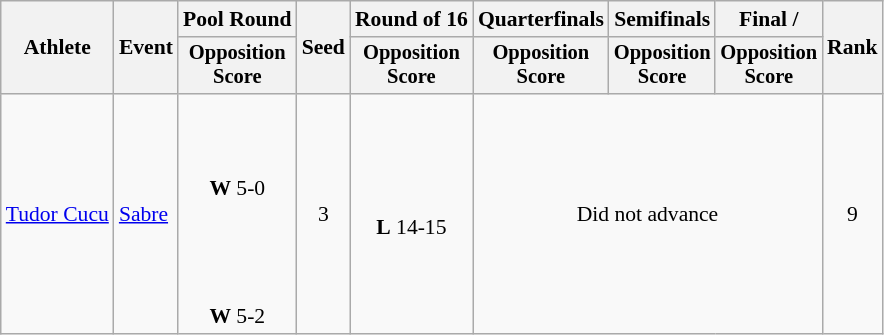<table class=wikitable style="font-size:90%">
<tr>
<th rowspan="2">Athlete</th>
<th rowspan="2">Event</th>
<th>Pool Round</th>
<th rowspan="2">Seed</th>
<th>Round of 16</th>
<th>Quarterfinals</th>
<th>Semifinals</th>
<th>Final / </th>
<th rowspan=2>Rank</th>
</tr>
<tr style="font-size:95%">
<th>Opposition<br>Score</th>
<th>Opposition<br>Score</th>
<th>Opposition<br>Score</th>
<th>Opposition<br>Score</th>
<th>Opposition<br>Score</th>
</tr>
<tr align=center>
<td align=left><a href='#'>Tudor Cucu</a></td>
<td align=left><a href='#'>Sabre</a></td>
<td align=center><br><br><br><strong>W</strong> 5-0<br><br><br><br><br><strong>W</strong> 5-2</td>
<td>3</td>
<td><br><strong>L</strong> 14-15</td>
<td colspan = 3>Did not advance</td>
<td>9</td>
</tr>
</table>
